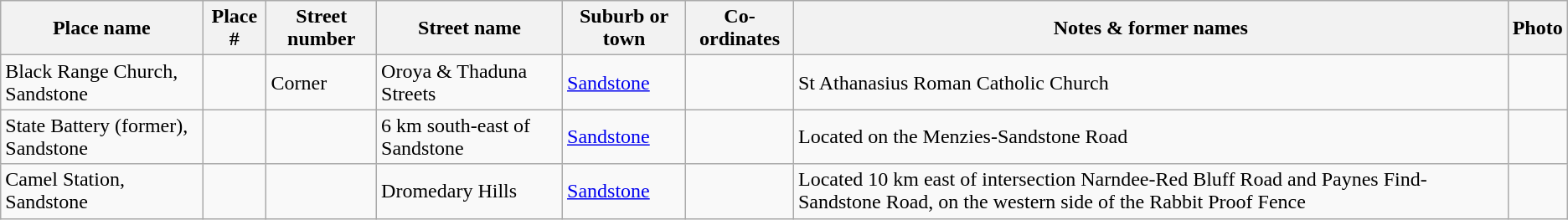<table class="wikitable sortable">
<tr>
<th>Place name</th>
<th>Place #</th>
<th>Street number</th>
<th>Street name</th>
<th>Suburb or town</th>
<th>Co-ordinates</th>
<th class="unsortable">Notes & former names</th>
<th class="unsortable">Photo</th>
</tr>
<tr>
<td>Black Range Church, Sandstone</td>
<td></td>
<td>Corner</td>
<td>Oroya & Thaduna Streets</td>
<td><a href='#'>Sandstone</a></td>
<td></td>
<td>St Athanasius Roman Catholic Church</td>
<td></td>
</tr>
<tr>
<td>State Battery (former), Sandstone</td>
<td></td>
<td></td>
<td>6 km south-east of Sandstone</td>
<td><a href='#'>Sandstone</a></td>
<td></td>
<td>Located on the Menzies-Sandstone Road</td>
<td></td>
</tr>
<tr>
<td>Camel Station, Sandstone</td>
<td></td>
<td></td>
<td>Dromedary Hills</td>
<td><a href='#'>Sandstone</a></td>
<td></td>
<td>Located 10 km east of intersection Narndee-Red Bluff Road and Paynes Find-Sandstone Road, on the western side of the Rabbit Proof Fence</td>
<td></td>
</tr>
</table>
